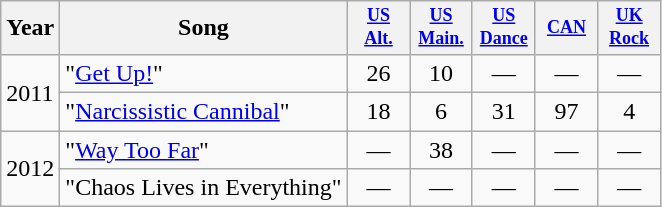<table class="wikitable">
<tr>
<th>Year</th>
<th>Song</th>
<th style="width:3em;font-size:75%"><a href='#'>US<br>Alt.</a><br></th>
<th style="width:3em;font-size:75%"><a href='#'>US<br>Main.</a></th>
<th style="width:3em;font-size:75%"><a href='#'>US<br>Dance</a><br></th>
<th style="width:3em;font-size:75%"><a href='#'>CAN</a><br></th>
<th style="width:3em;font-size:75%"><a href='#'>UK<br>Rock</a><br></th>
</tr>
<tr>
<td rowspan="2">2011</td>
<td>"<a href='#'>Get Up!</a>"</td>
<td style="text-align:center;">26</td>
<td style="text-align:center;">10</td>
<td style="text-align:center;">—</td>
<td style="text-align:center;">—</td>
<td style="text-align:center;">—</td>
</tr>
<tr>
<td>"<a href='#'>Narcissistic Cannibal</a>"</td>
<td style="text-align:center;">18</td>
<td style="text-align:center;">6</td>
<td style="text-align:center;">31</td>
<td style="text-align:center;">97</td>
<td style="text-align:center;">4</td>
</tr>
<tr>
<td rowspan="2">2012</td>
<td>"<a href='#'>Way Too Far</a>"</td>
<td style="text-align:center;">—</td>
<td style="text-align:center;">38</td>
<td style="text-align:center;">—</td>
<td style="text-align:center;">—</td>
<td style="text-align:center;">—</td>
</tr>
<tr>
<td>"Chaos Lives in Everything"</td>
<td style="text-align:center;">—</td>
<td style="text-align:center;">—</td>
<td style="text-align:center;">—</td>
<td style="text-align:center;">—</td>
<td style="text-align:center;">—</td>
</tr>
</table>
